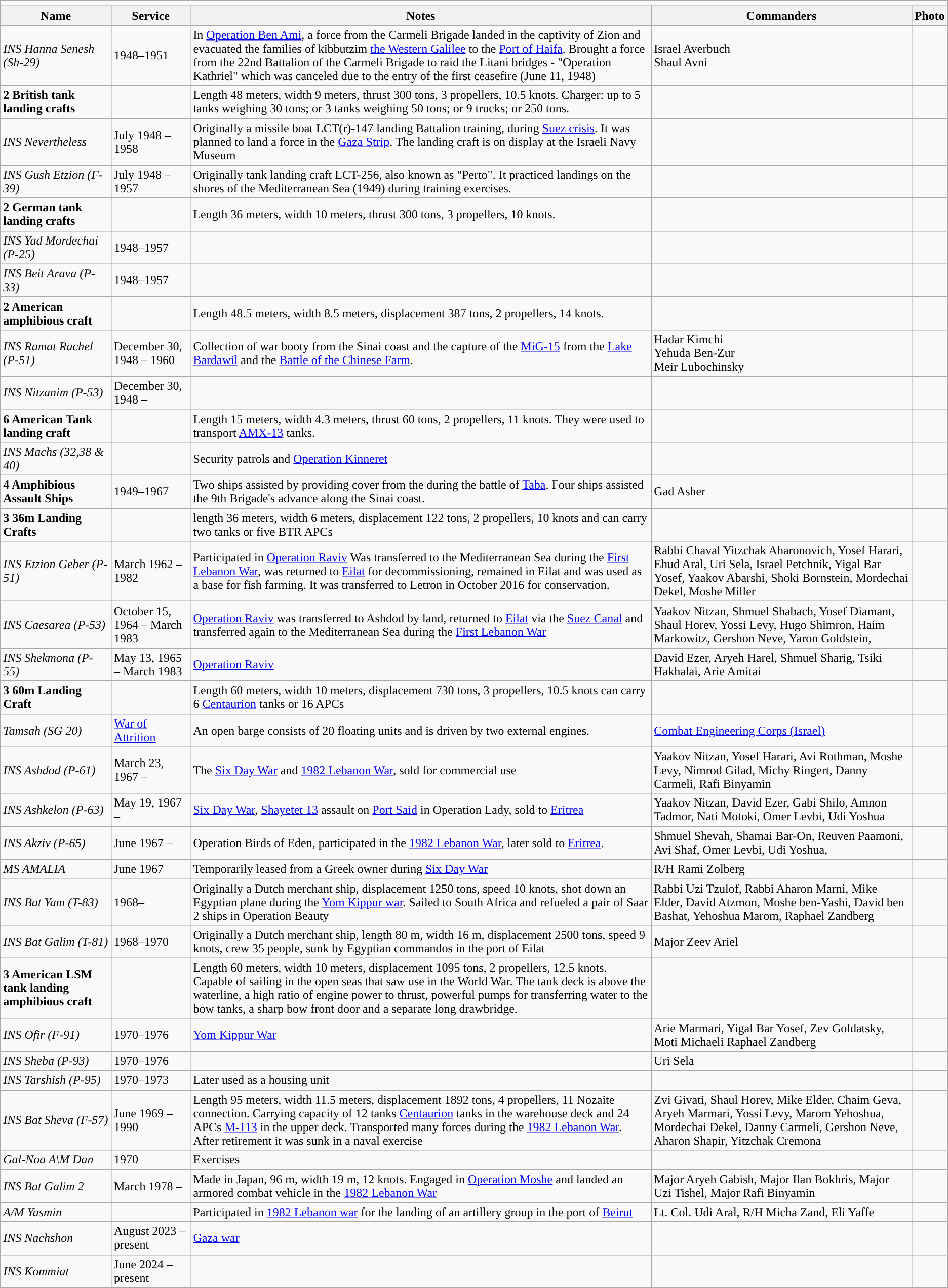<table border="1" align="center" "| class="wikitable">
<tr>
<td colspan="6"></td>
</tr>
<tr>
<th><strong> Name</strong></th>
<th><strong>Service</strong></th>
<th><strong>Notes</strong></th>
<th><strong>Commanders</strong></th>
<th><strong>Photo </strong></th>
</tr>
<tr>
<td><em>INS Hanna Senesh (Sh-29)</em></td>
<td>1948–1951</td>
<td>In <a href='#'>Operation Ben Ami</a>, a force from the Carmeli Brigade landed in the captivity of Zion and evacuated the families of kibbutzim <a href='#'>the Western Galilee</a> to the <a href='#'>Port of Haifa</a>. Brought a force from the 22nd Battalion of the Carmeli Brigade to raid the Litani bridges - "Operation Kathriel" which was canceled due to the entry of the first ceasefire (June 11, 1948)</td>
<td>Israel Averbuch<br>Shaul Avni</td>
<td></td>
</tr>
<tr>
<td><strong>2 British tank landing crafts</strong></td>
<td></td>
<td>Length 48 meters, width 9 meters, thrust 300 tons, 3 propellers, 10.5 knots. Charger: up to 5 tanks weighing 30 tons; or 3 tanks weighing 50 tons; or 9 trucks; or 250 tons.</td>
<td></td>
<td></td>
</tr>
<tr>
<td><em>INS Nevertheless</em></td>
<td>July 1948 – 1958</td>
<td>Originally a missile boat LCT(r)-147 landing Battalion training, during <a href='#'>Suez crisis</a>. It was planned to land a force in the <a href='#'>Gaza Strip</a>. The landing craft is on display at the Israeli Navy Museum</td>
<td></td>
<td></td>
</tr>
<tr>
<td><em>INS Gush Etzion (F-39)</em></td>
<td>July 1948 – 1957</td>
<td>Originally tank landing craft LCT-256, also known as "Perto". It practiced landings on the shores of the Mediterranean Sea (1949) during training exercises.</td>
<td></td>
<td></td>
</tr>
<tr>
<td><strong>2 German tank landing crafts</strong></td>
<td></td>
<td>Length 36 meters, width 10 meters, thrust 300 tons, 3 propellers, 10 knots.</td>
<td></td>
<td></td>
</tr>
<tr>
<td><em>INS Yad Mordechai (P-25)</em></td>
<td>1948–1957</td>
<td></td>
<td></td>
<td></td>
</tr>
<tr>
<td><em>INS Beit Arava (P-33)</em></td>
<td>1948–1957</td>
<td></td>
<td></td>
<td></td>
</tr>
<tr>
<td><strong>2 American amphibious craft</strong></td>
<td></td>
<td>Length 48.5 meters, width 8.5 meters, displacement 387 tons, 2 propellers, 14 knots.</td>
<td></td>
<td></td>
</tr>
<tr>
<td><em>INS Ramat Rachel (P-51)</em></td>
<td>December 30, 1948 – 1960</td>
<td>Collection of war booty from the Sinai coast and the capture of the <a href='#'>MiG-15</a> from the <a href='#'>Lake Bardawil</a> and the <a href='#'>Battle of the Chinese Farm</a>.</td>
<td>Hadar Kimchi<br>Yehuda Ben-Zur<br>Meir Lubochinsky</td>
<td></td>
</tr>
<tr>
<td><em>INS Nitzanim (P-53)</em></td>
<td>December 30, 1948 –</td>
<td></td>
<td></td>
<td></td>
</tr>
<tr>
<td><strong>6 American Tank landing craft</strong></td>
<td></td>
<td>Length 15 meters, width 4.3 meters, thrust 60 tons, 2 propellers, 11 knots. They were used to transport <a href='#'>AMX-13</a> tanks.</td>
<td></td>
<td><br></td>
</tr>
<tr>
<td><em>INS Machs (32,38 & 40)</em></td>
<td></td>
<td>Security patrols and <a href='#'>Operation Kinneret</a></td>
<td></td>
<td></td>
</tr>
<tr>
<td><strong>4 Amphibious Assault Ships</strong></td>
<td>1949–1967</td>
<td>Two ships assisted by providing cover from the during the battle  of <a href='#'>Taba</a>. Four ships assisted the 9th Brigade's advance along the Sinai coast.</td>
<td>Gad Asher</td>
<td></td>
</tr>
<tr>
<td><strong>3 36m Landing Crafts</strong></td>
<td></td>
<td>length 36 meters, width 6 meters, displacement 122 tons, 2 propellers, 10 knots and can carry two tanks or five BTR APCs</td>
<td></td>
<td><br></td>
</tr>
<tr>
<td><em>INS Etzion Geber (P-51)</em></td>
<td>March 1962 – 1982</td>
<td>Participated in <a href='#'>Operation Raviv</a> Was transferred to the Mediterranean Sea during the <a href='#'>First Lebanon War</a>, was returned to <a href='#'>Eilat</a> for decommissioning, remained in Eilat and was used as a base for fish farming. It was transferred to Letron in October 2016 for conservation.</td>
<td>Rabbi Chaval Yitzchak Aharonovich, Yosef Harari, Ehud Aral, Uri Sela, Israel Petchnik, Yigal Bar Yosef, Yaakov Abarshi, Shoki Bornstein, Mordechai Dekel, Moshe Miller</td>
<td><br></td>
</tr>
<tr>
<td><em>INS Caesarea (P-53)</em></td>
<td>October 15, 1964 – March 1983</td>
<td><a href='#'>Operation Raviv</a> was transferred to Ashdod by land, returned to <a href='#'>Eilat</a> via the <a href='#'>Suez Canal</a> and transferred again to the Mediterranean Sea during the <a href='#'>First Lebanon War</a></td>
<td>Yaakov Nitzan, Shmuel Shabach, Yosef Diamant, Shaul Horev, Yossi Levy, Hugo Shimron, Haim Markowitz, Gershon Neve, Yaron Goldstein,</td>
<td></td>
</tr>
<tr>
<td><em>INS Shekmona (P-55)</em></td>
<td>May 13, 1965 – March 1983</td>
<td><a href='#'>Operation Raviv</a></td>
<td>David Ezer, Aryeh Harel, Shmuel Sharig, Tsiki Hakhalai, Arie Amitai</td>
<td></td>
</tr>
<tr>
<td><strong>3 60m Landing Craft</strong></td>
<td></td>
<td>Length 60 meters, width 10 meters, displacement 730 tons, 3 propellers, 10.5 knots can carry 6 <a href='#'>Centaurion</a> tanks or 16 APCs</td>
<td></td>
<td></td>
</tr>
<tr>
<td><em>Tamsah (SG 20)</em></td>
<td><a href='#'>War of Attrition</a></td>
<td>An open barge consists of 20 floating units and is driven by two external engines.</td>
<td><a href='#'>Combat Engineering Corps (Israel)</a></td>
<td></td>
</tr>
<tr>
<td><em>INS Ashdod (P-61)</em></td>
<td>March 23, 1967 –</td>
<td>The <a href='#'>Six Day War</a> and <a href='#'>1982 Lebanon War</a>, sold for commercial use</td>
<td>Yaakov Nitzan, Yosef Harari, Avi Rothman, Moshe Levy, Nimrod Gilad, Michy Ringert, Danny Carmeli, Rafi Binyamin</td>
<td></td>
</tr>
<tr>
<td><em>INS Ashkelon (P-63)</em></td>
<td>May 19, 1967 –</td>
<td><a href='#'>Six Day War</a>, <a href='#'>Shayetet 13</a> assault on <a href='#'>Port Said</a> in Operation Lady, sold to <a href='#'>Eritrea</a></td>
<td>Yaakov Nitzan, David Ezer, Gabi Shilo, Amnon Tadmor, Nati Motoki, Omer Levbi, Udi Yoshua</td>
<td></td>
</tr>
<tr>
<td><em>INS Akziv (P-65)</em></td>
<td>June 1967 –</td>
<td>Operation Birds of Eden, participated in the <a href='#'>1982 Lebanon War</a>, later sold to <a href='#'>Eritrea</a>.</td>
<td>Shmuel Shevah, Shamai Bar-On, Reuven Paamoni, Avi Shaf, Omer Levbi, Udi Yoshua,</td>
<td></td>
</tr>
<tr>
<td><em>MS AMALIA</em></td>
<td>June 1967</td>
<td>Temporarily leased from a Greek owner during <a href='#'>Six Day War</a></td>
<td>R/H Rami Zolberg</td>
<td></td>
</tr>
<tr>
<td><em>INS Bat Yam (T-83)</em></td>
<td>1968–</td>
<td>Originally a Dutch merchant ship, displacement 1250 tons, speed 10 knots, shot down an Egyptian plane during the <a href='#'>Yom Kippur war</a>. Sailed to South Africa and refueled a pair of Saar 2 ships in Operation Beauty</td>
<td>Rabbi Uzi Tzulof, Rabbi Aharon Marni, Mike Elder, David Atzmon, Moshe ben-Yashi, David ben Bashat, Yehoshua Marom, Raphael Zandberg</td>
<td></td>
</tr>
<tr>
<td><em>INS Bat Galim (T-81)</em></td>
<td>1968–1970</td>
<td>Originally a Dutch merchant ship, length 80 m, width 16 m, displacement 2500 tons, speed 9 knots, crew 35 people, sunk by Egyptian commandos in the port of Eilat</td>
<td>Major Zeev Ariel</td>
<td></td>
</tr>
<tr>
<td><strong>3 American LSM tank landing amphibious craft</strong></td>
<td></td>
<td>Length 60 meters, width 10 meters, displacement 1095 tons, 2 propellers, 12.5 knots. Capable of sailing in the open seas that saw use in the World War. The tank deck is above the waterline, a high ratio of engine power to thrust, powerful pumps for transferring water to the bow tanks, a sharp bow front door and a separate long drawbridge.</td>
<td></td>
<td></td>
</tr>
<tr>
<td><em>INS Ofir (F-91)</em></td>
<td>1970–1976</td>
<td><a href='#'>Yom Kippur War</a></td>
<td>Arie Marmari, Yigal Bar Yosef, Zev Goldatsky, Moti Michaeli Raphael Zandberg</td>
<td></td>
</tr>
<tr>
<td><em>INS Sheba (P-93)</em></td>
<td>1970–1976</td>
<td></td>
<td>Uri Sela</td>
<td></td>
</tr>
<tr>
<td><em>INS Tarshish (P-95)</em></td>
<td>1970–1973</td>
<td>Later used as a housing unit</td>
<td></td>
<td></td>
</tr>
<tr>
<td><em>INS Bat Sheva (F-57)</em></td>
<td>June 1969 – 1990</td>
<td>Length 95 meters, width 11.5 meters, displacement 1892 tons, 4 propellers, 11 Nozaite connection. Carrying capacity of 12 tanks <a href='#'>Centaurion</a> tanks in the warehouse deck and 24 APCs <a href='#'>M-113</a> in the upper deck. Transported many forces during the <a href='#'>1982 Lebanon War</a>. After retirement it was sunk in a naval exercise</td>
<td>Zvi Givati, Shaul Horev, Mike Elder, Chaim Geva, Aryeh Marmari, Yossi Levy, Marom Yehoshua, Mordechai Dekel, Danny Carmeli, Gershon Neve, Aharon Shapir, Yitzchak Cremona</td>
<td></td>
</tr>
<tr>
<td><em>Gal-Noa A\M Dan</em></td>
<td>1970</td>
<td>Exercises</td>
<td></td>
<td></td>
</tr>
<tr>
<td><em>INS Bat Galim 2</em></td>
<td>March 1978 –</td>
<td>Made in Japan, 96 m, width 19 m, 12 knots. Engaged in <a href='#'>Operation Moshe</a> and landed an armored combat vehicle in the <a href='#'>1982 Lebanon War</a></td>
<td>Major Aryeh Gabish, Major Ilan Bokhris, Major Uzi Tishel, Major Rafi Binyamin</td>
<td></td>
</tr>
<tr>
<td><em>A/M Yasmin</em></td>
<td></td>
<td>Participated in <a href='#'>1982 Lebanon war</a> for the landing of an artillery group in the port of <a href='#'>Beirut</a></td>
<td>Lt. Col. Udi Aral, R/H Micha Zand, Eli Yaffe</td>
<td></td>
</tr>
<tr>
<td><em>INS Nachshon</em></td>
<td>August 2023 – present</td>
<td><a href='#'>Gaza war</a></td>
<td></td>
<td></td>
</tr>
<tr>
<td><em>INS Kommiat</em></td>
<td>June 2024 – present</td>
<td></td>
<td></td>
<td></td>
</tr>
<tr>
</tr>
</table>
